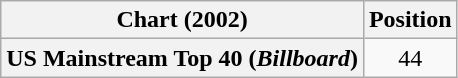<table class="wikitable plainrowheaders" style="text-align:center">
<tr>
<th>Chart (2002)</th>
<th>Position</th>
</tr>
<tr>
<th scope="row">US Mainstream Top 40 (<em>Billboard</em>)</th>
<td>44</td>
</tr>
</table>
